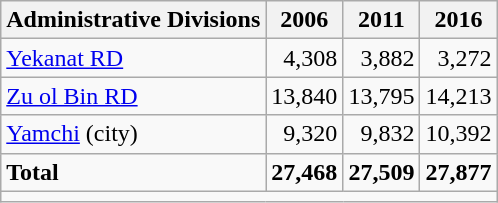<table class="wikitable">
<tr>
<th>Administrative Divisions</th>
<th>2006</th>
<th>2011</th>
<th>2016</th>
</tr>
<tr>
<td><a href='#'>Yekanat RD</a></td>
<td style="text-align: right;">4,308</td>
<td style="text-align: right;">3,882</td>
<td style="text-align: right;">3,272</td>
</tr>
<tr>
<td><a href='#'>Zu ol Bin RD</a></td>
<td style="text-align: right;">13,840</td>
<td style="text-align: right;">13,795</td>
<td style="text-align: right;">14,213</td>
</tr>
<tr>
<td><a href='#'>Yamchi</a> (city)</td>
<td style="text-align: right;">9,320</td>
<td style="text-align: right;">9,832</td>
<td style="text-align: right;">10,392</td>
</tr>
<tr>
<td><strong>Total</strong></td>
<td style="text-align: right;"><strong>27,468</strong></td>
<td style="text-align: right;"><strong>27,509</strong></td>
<td style="text-align: right;"><strong>27,877</strong></td>
</tr>
<tr>
<td colspan=4></td>
</tr>
</table>
